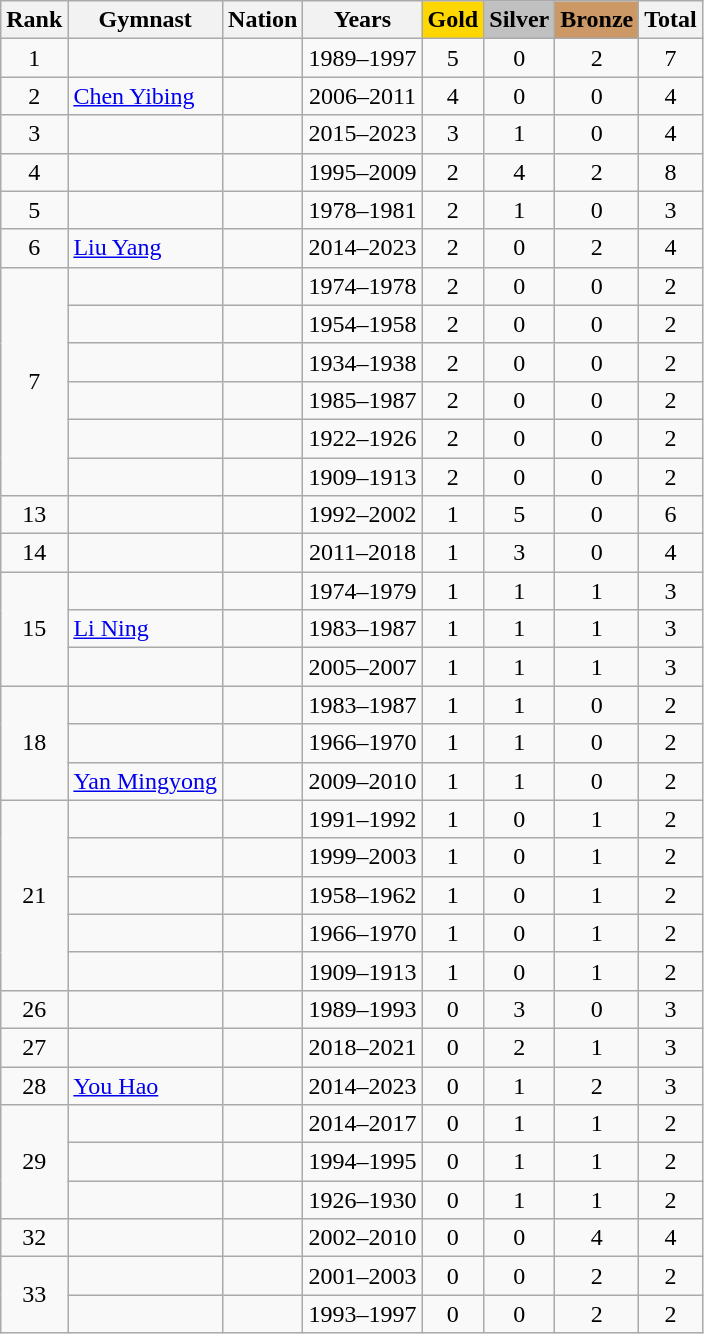<table class="wikitable sortable" style="text-align:center">
<tr>
<th>Rank</th>
<th>Gymnast</th>
<th>Nation</th>
<th>Years</th>
<th style="background-color:gold">Gold</th>
<th style="background-color:silver">Silver</th>
<th style="background-color:#cc9966">Bronze</th>
<th>Total</th>
</tr>
<tr>
<td>1</td>
<td align=left></td>
<td align=left></td>
<td>1989–1997</td>
<td>5</td>
<td>0</td>
<td>2</td>
<td>7</td>
</tr>
<tr>
<td>2</td>
<td align=left><a href='#'>Chen Yibing</a></td>
<td align=left></td>
<td>2006–2011</td>
<td>4</td>
<td>0</td>
<td>0</td>
<td>4</td>
</tr>
<tr>
<td>3</td>
<td align=left></td>
<td align=left></td>
<td>2015–2023</td>
<td>3</td>
<td>1</td>
<td>0</td>
<td>4</td>
</tr>
<tr>
<td>4</td>
<td align=left></td>
<td align=left></td>
<td>1995–2009</td>
<td>2</td>
<td>4</td>
<td>2</td>
<td>8</td>
</tr>
<tr>
<td>5</td>
<td align=left></td>
<td align=left></td>
<td>1978–1981</td>
<td>2</td>
<td>1</td>
<td>0</td>
<td>3</td>
</tr>
<tr>
<td>6</td>
<td align=left><a href='#'>Liu Yang</a></td>
<td align=left></td>
<td>2014–2023</td>
<td>2</td>
<td>0</td>
<td>2</td>
<td>4</td>
</tr>
<tr>
<td rowspan="6">7</td>
<td align=left></td>
<td align=left></td>
<td>1974–1978</td>
<td>2</td>
<td>0</td>
<td>0</td>
<td>2</td>
</tr>
<tr>
<td align=left></td>
<td align=left></td>
<td>1954–1958</td>
<td>2</td>
<td>0</td>
<td>0</td>
<td>2</td>
</tr>
<tr>
<td align=left></td>
<td align=left></td>
<td>1934–1938</td>
<td>2</td>
<td>0</td>
<td>0</td>
<td>2</td>
</tr>
<tr>
<td align=left></td>
<td align=left></td>
<td>1985–1987</td>
<td>2</td>
<td>0</td>
<td>0</td>
<td>2</td>
</tr>
<tr>
<td align=left></td>
<td align=left></td>
<td>1922–1926</td>
<td>2</td>
<td>0</td>
<td>0</td>
<td>2</td>
</tr>
<tr>
<td align=left></td>
<td align=left></td>
<td>1909–1913</td>
<td>2</td>
<td>0</td>
<td>0</td>
<td>2</td>
</tr>
<tr>
<td>13</td>
<td align=left></td>
<td align=left></td>
<td>1992–2002</td>
<td>1</td>
<td>5</td>
<td>0</td>
<td>6</td>
</tr>
<tr>
<td>14</td>
<td align=left></td>
<td align=left></td>
<td>2011–2018</td>
<td>1</td>
<td>3</td>
<td>0</td>
<td>4</td>
</tr>
<tr>
<td rowspan="3">15</td>
<td align=left></td>
<td align=left></td>
<td>1974–1979</td>
<td>1</td>
<td>1</td>
<td>1</td>
<td>3</td>
</tr>
<tr>
<td align=left><a href='#'>Li Ning</a></td>
<td align=left></td>
<td>1983–1987</td>
<td>1</td>
<td>1</td>
<td>1</td>
<td>3</td>
</tr>
<tr>
<td align=left></td>
<td align=left></td>
<td>2005–2007</td>
<td>1</td>
<td>1</td>
<td>1</td>
<td>3</td>
</tr>
<tr>
<td rowspan="3">18</td>
<td align=left></td>
<td align=left></td>
<td>1983–1987</td>
<td>1</td>
<td>1</td>
<td>0</td>
<td>2</td>
</tr>
<tr>
<td align=left></td>
<td align=left></td>
<td>1966–1970</td>
<td>1</td>
<td>1</td>
<td>0</td>
<td>2</td>
</tr>
<tr>
<td align=left><a href='#'>Yan Mingyong</a></td>
<td align=left></td>
<td>2009–2010</td>
<td>1</td>
<td>1</td>
<td>0</td>
<td>2</td>
</tr>
<tr>
<td rowspan="5">21</td>
<td align=left></td>
<td align=left><br></td>
<td>1991–1992</td>
<td>1</td>
<td>0</td>
<td>1</td>
<td>2</td>
</tr>
<tr>
<td align=left></td>
<td align=left></td>
<td>1999–2003</td>
<td>1</td>
<td>0</td>
<td>1</td>
<td>2</td>
</tr>
<tr>
<td align=left></td>
<td align=left></td>
<td>1958–1962</td>
<td>1</td>
<td>0</td>
<td>1</td>
<td>2</td>
</tr>
<tr>
<td align=left></td>
<td align=left></td>
<td>1966–1970</td>
<td>1</td>
<td>0</td>
<td>1</td>
<td>2</td>
</tr>
<tr>
<td align=left></td>
<td align=left></td>
<td>1909–1913</td>
<td>1</td>
<td>0</td>
<td>1</td>
<td>2</td>
</tr>
<tr>
<td>26</td>
<td align=left></td>
<td align=left><br></td>
<td>1989–1993</td>
<td>0</td>
<td>3</td>
<td>0</td>
<td>3</td>
</tr>
<tr>
<td>27</td>
<td align=left></td>
<td align=left></td>
<td>2018–2021</td>
<td>0</td>
<td>2</td>
<td>1</td>
<td>3</td>
</tr>
<tr>
<td>28</td>
<td align=left><a href='#'>You Hao</a></td>
<td align=left></td>
<td>2014–2023</td>
<td>0</td>
<td>1</td>
<td>2</td>
<td>3</td>
</tr>
<tr>
<td rowspan="3">29</td>
<td align=left></td>
<td align=left></td>
<td>2014–2017</td>
<td>0</td>
<td>1</td>
<td>1</td>
<td>2</td>
</tr>
<tr>
<td align=left></td>
<td align=left></td>
<td>1994–1995</td>
<td>0</td>
<td>1</td>
<td>1</td>
<td>2</td>
</tr>
<tr>
<td align=left></td>
<td align=left></td>
<td>1926–1930</td>
<td>0</td>
<td>1</td>
<td>1</td>
<td>2</td>
</tr>
<tr>
<td>32</td>
<td align=left></td>
<td align=left></td>
<td>2002–2010</td>
<td>0</td>
<td>0</td>
<td>4</td>
<td>4</td>
</tr>
<tr>
<td rowspan="2">33</td>
<td align=left></td>
<td align=left></td>
<td>2001–2003</td>
<td>0</td>
<td>0</td>
<td>2</td>
<td>2</td>
</tr>
<tr>
<td align=left></td>
<td align=left></td>
<td>1993–1997</td>
<td>0</td>
<td>0</td>
<td>2</td>
<td>2</td>
</tr>
</table>
